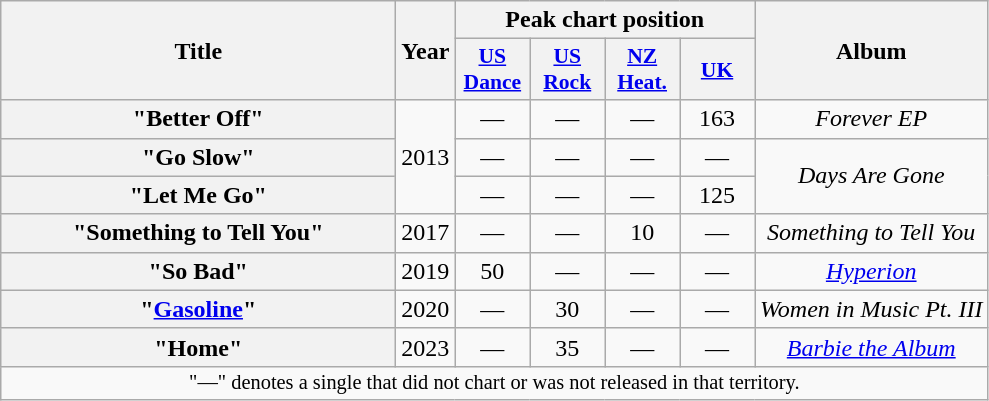<table class="wikitable plainrowheaders" style="text-align:center;">
<tr>
<th scope="col" rowspan="2" style="width:16em;">Title</th>
<th scope="col" rowspan="2" style="width:1em;">Year</th>
<th scope="col" colspan="4">Peak chart position</th>
<th scope="col" rowspan="2">Album</th>
</tr>
<tr>
<th scope="col" style="width:3em;font-size:90%;"><a href='#'>US<br>Dance</a><br></th>
<th scope="col" style="width:3em;font-size:90%;"><a href='#'>US<br>Rock</a><br></th>
<th scope="col" style="width:3em;font-size:90%;"><a href='#'>NZ<br>Heat.</a><br></th>
<th scope="col" style="width:3em;font-size:90%;"><a href='#'>UK</a><br></th>
</tr>
<tr>
<th scope="row">"Better Off"</th>
<td rowspan="3">2013</td>
<td>—</td>
<td>—</td>
<td>—</td>
<td>163</td>
<td><em>Forever EP</em></td>
</tr>
<tr>
<th scope="row">"Go Slow"</th>
<td>—</td>
<td>—</td>
<td>—</td>
<td>—</td>
<td rowspan="2"><em>Days Are Gone</em></td>
</tr>
<tr>
<th scope="row">"Let Me Go"</th>
<td>—</td>
<td>—</td>
<td>—</td>
<td>125</td>
</tr>
<tr>
<th scope="row">"Something to Tell You"</th>
<td>2017</td>
<td>—</td>
<td>—</td>
<td>10</td>
<td>—</td>
<td><em>Something to Tell You</em></td>
</tr>
<tr>
<th scope="row">"So Bad"<br></th>
<td>2019</td>
<td>50</td>
<td>—</td>
<td>—</td>
<td>—</td>
<td><em><a href='#'>Hyperion</a></em></td>
</tr>
<tr>
<th scope="row">"<a href='#'>Gasoline</a>"</th>
<td>2020</td>
<td>—</td>
<td>30</td>
<td>—</td>
<td>—</td>
<td><em>Women in Music Pt. III</em></td>
</tr>
<tr>
<th scope="row">"Home"</th>
<td>2023</td>
<td>—</td>
<td>35</td>
<td>—</td>
<td>—</td>
<td><em><a href='#'>Barbie the Album</a></em></td>
</tr>
<tr>
<td colspan="8" style="font-size:85%">"—" denotes a single that did not chart or was not released in that territory.</td>
</tr>
</table>
